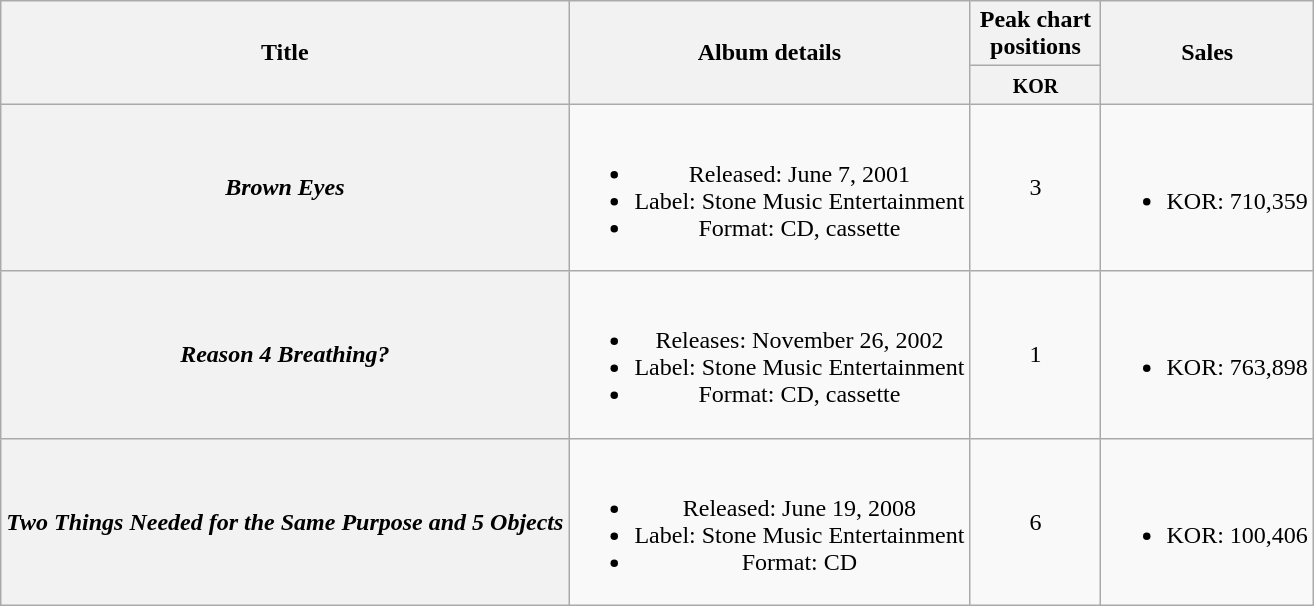<table class="wikitable plainrowheaders" style="text-align:center;">
<tr>
<th scope="col" rowspan="2">Title</th>
<th scope="col" rowspan="2">Album details</th>
<th scope="col" colspan="1" style="width:5em;">Peak chart positions</th>
<th scope="col" rowspan="2">Sales</th>
</tr>
<tr>
<th><small>KOR</small><br></th>
</tr>
<tr>
<th scope="row"><em>Brown Eyes</em></th>
<td><br><ul><li>Released: June 7, 2001</li><li>Label: Stone Music Entertainment</li><li>Format: CD, cassette</li></ul></td>
<td>3</td>
<td><br><ul><li>KOR: 710,359</li></ul></td>
</tr>
<tr>
<th scope="row"><em>Reason 4 Breathing?</em></th>
<td><br><ul><li>Releases: November 26, 2002</li><li>Label: Stone Music Entertainment</li><li>Format: CD, cassette</li></ul></td>
<td>1</td>
<td><br><ul><li>KOR: 763,898</li></ul></td>
</tr>
<tr>
<th scope="row"><em>Two Things Needed for the Same Purpose and 5 Objects</em></th>
<td><br><ul><li>Released: June 19, 2008</li><li>Label: Stone Music Entertainment</li><li>Format: CD</li></ul></td>
<td>6</td>
<td><br><ul><li>KOR: 100,406</li></ul></td>
</tr>
</table>
